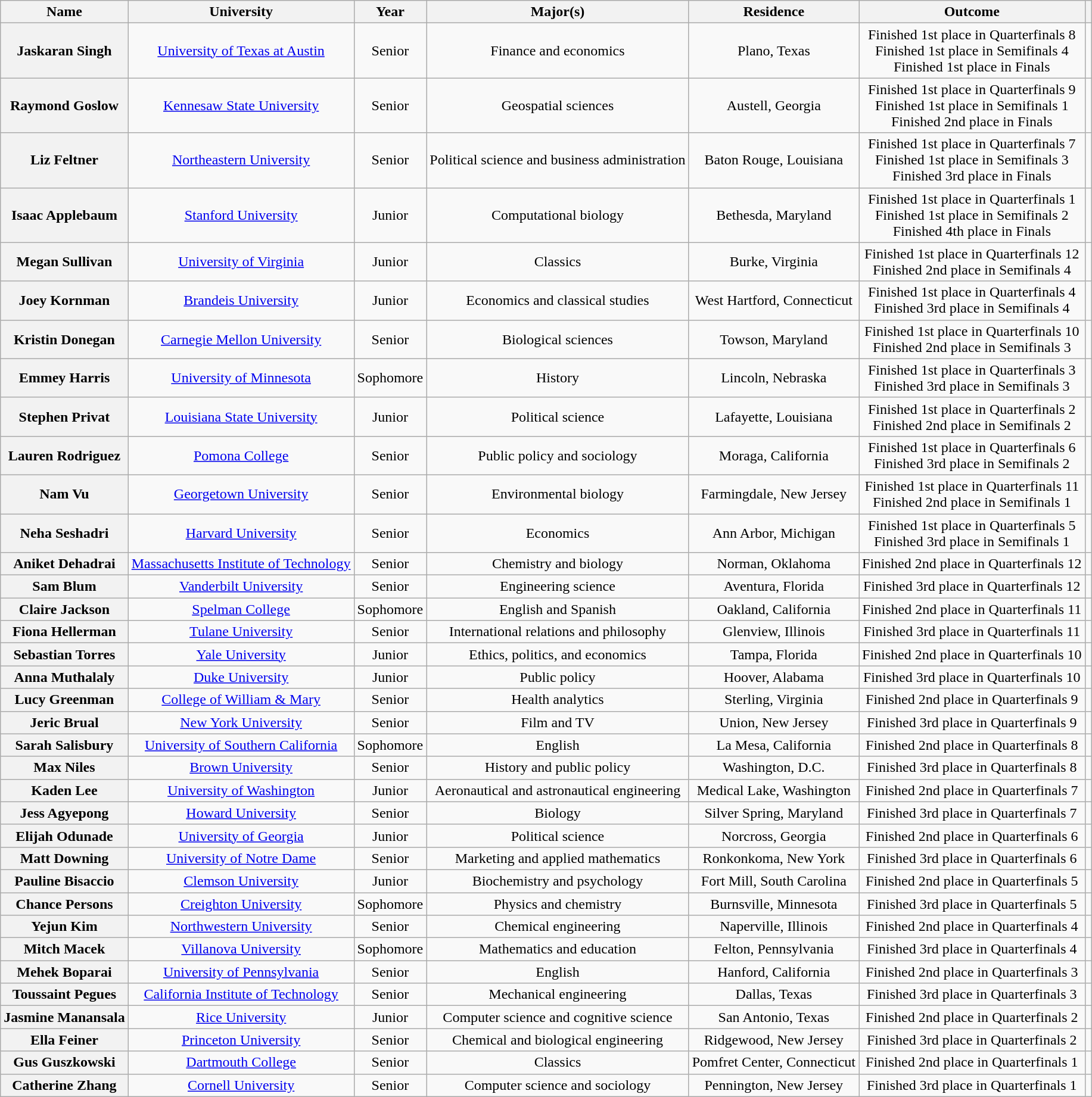<table class="wikitable sortable plainrowheaders" style="text-align: center;">
<tr>
<th scope="col">Name</th>
<th scope="col">University</th>
<th scope="col">Year</th>
<th scope="col">Major(s)</th>
<th scope="col">Residence</th>
<th scope="col">Outcome</th>
<th scope="col" class="unsortable"></th>
</tr>
<tr>
<th scope="row">Jaskaran Singh</th>
<td><a href='#'>University of Texas at Austin</a></td>
<td>Senior</td>
<td>Finance and economics</td>
<td>Plano, Texas</td>
<td>Finished 1st place in Quarterfinals 8<br>Finished 1st place in Semifinals 4<br>Finished 1st place in Finals</td>
<td></td>
</tr>
<tr>
<th scope="row">Raymond Goslow</th>
<td><a href='#'>Kennesaw State University</a></td>
<td>Senior</td>
<td>Geospatial sciences</td>
<td>Austell, Georgia</td>
<td>Finished 1st place in Quarterfinals 9<br>Finished 1st place in Semifinals 1<br>Finished 2nd place in Finals</td>
<td></td>
</tr>
<tr>
<th scope="row">Liz Feltner</th>
<td><a href='#'>Northeastern University</a></td>
<td>Senior</td>
<td>Political science and business administration</td>
<td>Baton Rouge, Louisiana</td>
<td>Finished 1st place in Quarterfinals 7<br>Finished 1st place in Semifinals 3<br>Finished 3rd place in Finals</td>
<td></td>
</tr>
<tr>
<th scope="row">Isaac Applebaum</th>
<td><a href='#'>Stanford University</a></td>
<td>Junior</td>
<td>Computational biology</td>
<td>Bethesda, Maryland</td>
<td>Finished 1st place in Quarterfinals 1<br>Finished 1st place in Semifinals 2<br>Finished 4th place in Finals</td>
<td></td>
</tr>
<tr>
<th scope="row">Megan Sullivan</th>
<td><a href='#'>University of Virginia</a></td>
<td>Junior</td>
<td>Classics</td>
<td>Burke, Virginia</td>
<td>Finished 1st place in Quarterfinals 12<br>Finished 2nd place in Semifinals 4</td>
<td></td>
</tr>
<tr>
<th scope="row">Joey Kornman</th>
<td><a href='#'>Brandeis University</a></td>
<td>Junior</td>
<td>Economics and classical studies</td>
<td>West Hartford, Connecticut</td>
<td>Finished 1st place in Quarterfinals 4<br>Finished 3rd place in Semifinals 4</td>
<td></td>
</tr>
<tr>
<th scope="row">Kristin Donegan</th>
<td><a href='#'>Carnegie Mellon University</a></td>
<td>Senior</td>
<td>Biological sciences</td>
<td>Towson, Maryland</td>
<td>Finished 1st place in Quarterfinals 10<br>Finished 2nd place in Semifinals 3</td>
<td></td>
</tr>
<tr>
<th scope="row">Emmey Harris</th>
<td><a href='#'>University of Minnesota</a></td>
<td>Sophomore</td>
<td>History</td>
<td>Lincoln, Nebraska</td>
<td>Finished 1st place in Quarterfinals 3<br>Finished 3rd place in Semifinals 3</td>
<td></td>
</tr>
<tr>
<th scope="row">Stephen Privat</th>
<td><a href='#'>Louisiana State University</a></td>
<td>Junior</td>
<td>Political science</td>
<td>Lafayette, Louisiana</td>
<td>Finished 1st place in Quarterfinals 2<br>Finished 2nd place in Semifinals 2</td>
<td></td>
</tr>
<tr>
<th scope="row">Lauren Rodriguez</th>
<td><a href='#'>Pomona College</a></td>
<td>Senior</td>
<td>Public policy and sociology</td>
<td>Moraga, California</td>
<td>Finished 1st place in Quarterfinals 6<br>Finished 3rd place in Semifinals 2</td>
<td></td>
</tr>
<tr>
<th scope="row">Nam Vu</th>
<td><a href='#'>Georgetown University</a></td>
<td>Senior</td>
<td>Environmental biology</td>
<td>Farmingdale, New Jersey</td>
<td>Finished 1st place in Quarterfinals 11<br>Finished 2nd place in Semifinals 1</td>
<td></td>
</tr>
<tr>
<th scope="row">Neha Seshadri</th>
<td><a href='#'>Harvard University</a></td>
<td>Senior</td>
<td>Economics</td>
<td>Ann Arbor, Michigan</td>
<td>Finished 1st place in Quarterfinals 5<br>Finished 3rd place in Semifinals 1</td>
<td></td>
</tr>
<tr>
<th scope="row">Aniket Dehadrai</th>
<td><a href='#'>Massachusetts Institute of Technology</a></td>
<td>Senior</td>
<td>Chemistry and biology</td>
<td>Norman, Oklahoma</td>
<td>Finished 2nd place in Quarterfinals 12</td>
<td></td>
</tr>
<tr>
<th scope="row">Sam Blum</th>
<td><a href='#'>Vanderbilt University</a></td>
<td>Senior</td>
<td>Engineering science</td>
<td>Aventura, Florida</td>
<td>Finished 3rd place in Quarterfinals 12</td>
<td></td>
</tr>
<tr>
<th scope="row">Claire Jackson</th>
<td><a href='#'>Spelman College</a></td>
<td>Sophomore</td>
<td>English and Spanish</td>
<td>Oakland, California</td>
<td>Finished 2nd place in Quarterfinals 11</td>
<td></td>
</tr>
<tr>
<th scope="row">Fiona Hellerman</th>
<td><a href='#'>Tulane University</a></td>
<td>Senior</td>
<td>International relations and philosophy</td>
<td>Glenview, Illinois</td>
<td>Finished 3rd place in Quarterfinals 11</td>
<td></td>
</tr>
<tr>
<th scope="row">Sebastian Torres</th>
<td><a href='#'>Yale University</a></td>
<td>Junior</td>
<td>Ethics, politics, and economics</td>
<td>Tampa, Florida</td>
<td>Finished 2nd place in Quarterfinals 10</td>
<td></td>
</tr>
<tr>
<th scope="row">Anna Muthalaly</th>
<td><a href='#'>Duke University</a></td>
<td>Junior</td>
<td>Public policy</td>
<td>Hoover, Alabama</td>
<td>Finished 3rd place in Quarterfinals 10</td>
<td></td>
</tr>
<tr>
<th scope="row">Lucy Greenman</th>
<td><a href='#'>College of William & Mary</a></td>
<td>Senior</td>
<td>Health analytics</td>
<td>Sterling, Virginia</td>
<td>Finished 2nd place in Quarterfinals 9</td>
<td></td>
</tr>
<tr>
<th scope="row">Jeric Brual</th>
<td><a href='#'>New York University</a></td>
<td>Senior</td>
<td>Film and TV</td>
<td>Union, New Jersey</td>
<td>Finished 3rd place in Quarterfinals 9</td>
<td></td>
</tr>
<tr>
<th scope="row">Sarah Salisbury</th>
<td><a href='#'>University of Southern California</a></td>
<td>Sophomore</td>
<td>English</td>
<td>La Mesa, California</td>
<td>Finished 2nd place in Quarterfinals 8</td>
<td></td>
</tr>
<tr>
<th scope="row">Max Niles</th>
<td><a href='#'>Brown University</a></td>
<td>Senior</td>
<td>History and public policy</td>
<td>Washington, D.C.</td>
<td>Finished 3rd place in Quarterfinals 8</td>
<td></td>
</tr>
<tr>
<th scope="row">Kaden Lee</th>
<td><a href='#'>University of Washington</a></td>
<td>Junior</td>
<td>Aeronautical and astronautical engineering</td>
<td>Medical Lake, Washington</td>
<td>Finished 2nd place in Quarterfinals 7</td>
<td></td>
</tr>
<tr>
<th scope="row">Jess Agyepong</th>
<td><a href='#'>Howard University</a></td>
<td>Senior</td>
<td>Biology</td>
<td>Silver Spring, Maryland</td>
<td>Finished 3rd place in Quarterfinals 7</td>
<td></td>
</tr>
<tr>
<th scope="row">Elijah Odunade</th>
<td><a href='#'>University of Georgia</a></td>
<td>Junior</td>
<td>Political science</td>
<td>Norcross, Georgia</td>
<td>Finished 2nd place in Quarterfinals 6</td>
<td></td>
</tr>
<tr>
<th scope="row">Matt Downing</th>
<td><a href='#'>University of Notre Dame</a></td>
<td>Senior</td>
<td>Marketing and applied mathematics</td>
<td>Ronkonkoma, New York</td>
<td>Finished 3rd place in Quarterfinals 6</td>
<td></td>
</tr>
<tr>
<th scope="row">Pauline Bisaccio</th>
<td><a href='#'>Clemson University</a></td>
<td>Junior</td>
<td>Biochemistry and psychology</td>
<td>Fort Mill, South Carolina</td>
<td>Finished 2nd place in Quarterfinals 5</td>
<td></td>
</tr>
<tr>
<th scope="row">Chance Persons</th>
<td><a href='#'>Creighton University</a></td>
<td>Sophomore</td>
<td>Physics and chemistry</td>
<td>Burnsville, Minnesota</td>
<td>Finished 3rd place in Quarterfinals 5</td>
<td></td>
</tr>
<tr>
<th scope="row">Yejun Kim</th>
<td><a href='#'>Northwestern University</a></td>
<td>Senior</td>
<td>Chemical engineering</td>
<td>Naperville, Illinois</td>
<td>Finished 2nd place in Quarterfinals 4</td>
<td></td>
</tr>
<tr>
<th scope="row">Mitch Macek</th>
<td><a href='#'>Villanova University</a></td>
<td>Sophomore</td>
<td>Mathematics and education</td>
<td>Felton, Pennsylvania</td>
<td>Finished 3rd place in Quarterfinals 4</td>
<td></td>
</tr>
<tr>
<th scope="row">Mehek Boparai</th>
<td><a href='#'>University of Pennsylvania</a></td>
<td>Senior</td>
<td>English</td>
<td>Hanford, California</td>
<td>Finished 2nd place in Quarterfinals 3</td>
<td></td>
</tr>
<tr>
<th scope="row">Toussaint Pegues</th>
<td><a href='#'>California Institute of Technology</a></td>
<td>Senior</td>
<td>Mechanical engineering</td>
<td>Dallas, Texas</td>
<td>Finished 3rd place in Quarterfinals 3</td>
<td></td>
</tr>
<tr>
<th scope="row">Jasmine Manansala</th>
<td><a href='#'>Rice University</a></td>
<td>Junior</td>
<td>Computer science and cognitive science</td>
<td>San Antonio, Texas</td>
<td>Finished 2nd place in Quarterfinals 2</td>
<td></td>
</tr>
<tr>
<th scope="row">Ella Feiner</th>
<td><a href='#'>Princeton University</a></td>
<td>Senior</td>
<td>Chemical and biological engineering</td>
<td>Ridgewood, New Jersey</td>
<td>Finished 3rd place in Quarterfinals 2</td>
<td></td>
</tr>
<tr>
<th scope="row">Gus Guszkowski</th>
<td><a href='#'>Dartmouth College</a></td>
<td>Senior</td>
<td>Classics</td>
<td>Pomfret Center, Connecticut</td>
<td>Finished 2nd place in Quarterfinals 1</td>
<td></td>
</tr>
<tr>
<th scope="row">Catherine Zhang</th>
<td><a href='#'>Cornell University</a></td>
<td>Senior</td>
<td>Computer science and sociology</td>
<td>Pennington, New Jersey</td>
<td>Finished 3rd place in Quarterfinals 1</td>
<td></td>
</tr>
</table>
